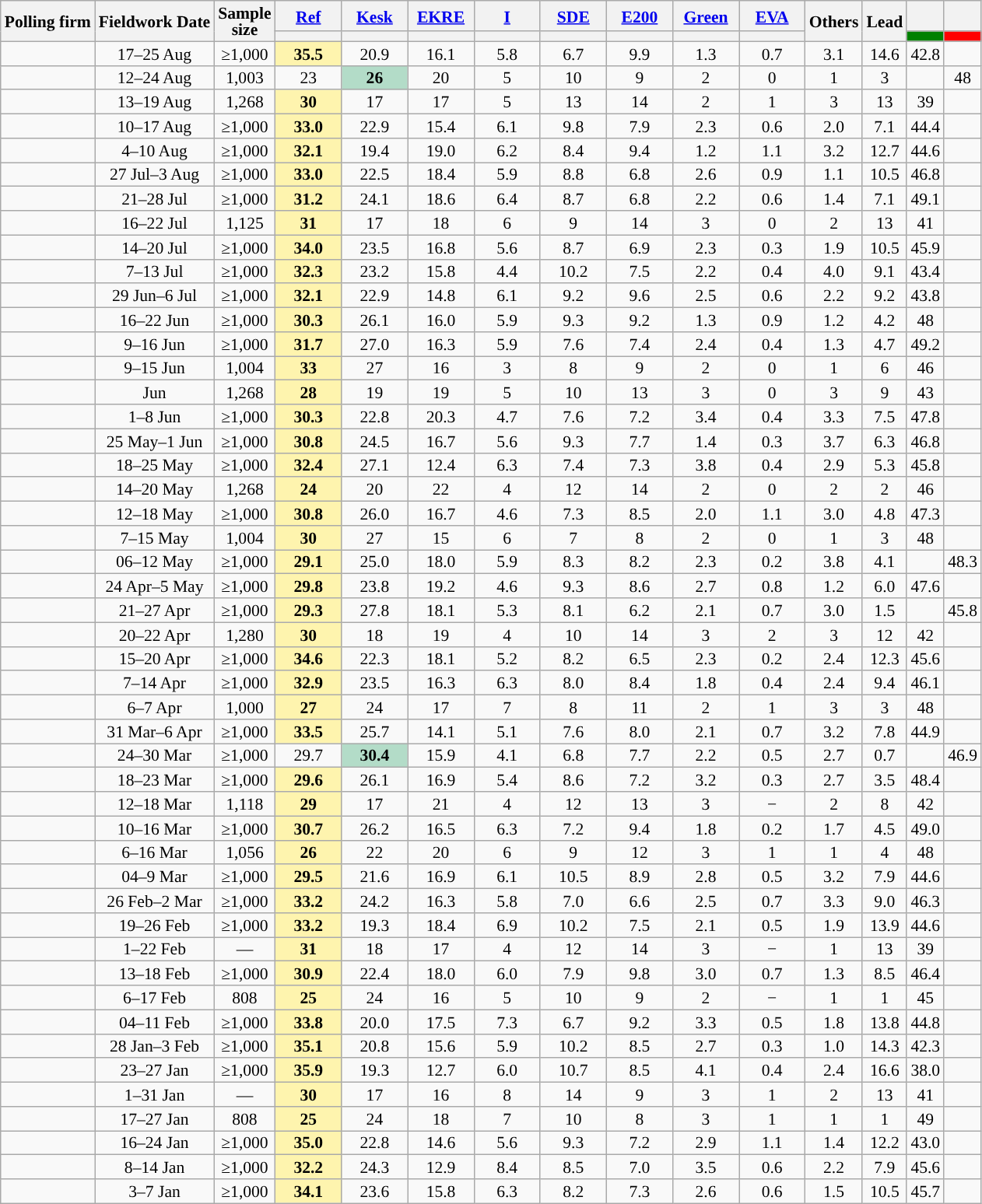<table class="wikitable sortable mw-datatable" style="text-align:center;font-size:90%;line-height:14px;">
<tr>
<th rowspan="2">Polling firm</th>
<th rowspan="2">Fieldwork Date</th>
<th rowspan="2" data-sort-type="number">Sample<br>size</th>
<th class="unsortable" style="width:50px;"><a href='#'>Ref</a></th>
<th class="unsortable" style="width:50px;"><a href='#'>Kesk</a></th>
<th class="unsortable" style="width:50px;"><a href='#'>EKRE</a></th>
<th class="unsortable" style="width:50px;"><a href='#'>I</a></th>
<th class="unsortable" style="width:50px;"><a href='#'>SDE</a></th>
<th class="unsortable" style="width:50px;"><a href='#'>E200</a></th>
<th class="unsortable" style="width:50px;"><a href='#'>Green</a></th>
<th class="unsortable" style="width:50px;"><a href='#'>EVA</a></th>
<th rowspan="2" class="unsortable">Others</th>
<th rowspan="2" data-sort-type="number">Lead</th>
<th class="unsortable"></th>
<th class="unsortable"></th>
</tr>
<tr style="text-align:center;">
<th data-sort-type="number" style="background:"></th>
<th data-sort-type="number" style="background:"></th>
<th data-sort-type="number" style="background:"></th>
<th data-sort-type="number" style="background:"></th>
<th data-sort-type="number" style="background:"></th>
<th data-sort-type="number" style="background:"></th>
<th data-sort-type="number" style="background:"></th>
<th data-sort-type="number" style="background:"></th>
<th data-sort-type="number" style="background:Green; "></th>
<th data-sort-type="number" style="background:Red; "></th>
</tr>
<tr>
<td></td>
<td>17–25 Aug</td>
<td>≥1,000</td>
<td style="background:#FEF4AE"><strong>35.5</strong></td>
<td>20.9</td>
<td>16.1</td>
<td>5.8</td>
<td>6.7</td>
<td>9.9</td>
<td>1.3</td>
<td>0.7</td>
<td>3.1</td>
<td style="background:">14.6</td>
<td>42.8</td>
<td></td>
</tr>
<tr>
<td></td>
<td>12–24 Aug</td>
<td>1,003</td>
<td>23</td>
<td style="background:#b3dcc8"><strong>26</strong></td>
<td>20</td>
<td>5</td>
<td>10</td>
<td>9</td>
<td>2</td>
<td>0</td>
<td>1</td>
<td style="background:">3</td>
<td></td>
<td>48</td>
</tr>
<tr>
<td></td>
<td>13–19 Aug</td>
<td>1,268</td>
<td style="background:#FEF4AE"><strong>30</strong></td>
<td>17</td>
<td>17</td>
<td>5</td>
<td>13</td>
<td>14</td>
<td>2</td>
<td>1</td>
<td>3</td>
<td style="background:">13</td>
<td>39</td>
<td></td>
</tr>
<tr>
<td></td>
<td>10–17 Aug</td>
<td>≥1,000</td>
<td style="background:#FEF4AE"><strong>33.0</strong></td>
<td>22.9</td>
<td>15.4</td>
<td>6.1</td>
<td>9.8</td>
<td>7.9</td>
<td>2.3</td>
<td>0.6</td>
<td>2.0</td>
<td style="background:">7.1</td>
<td>44.4</td>
<td></td>
</tr>
<tr>
<td></td>
<td>4–10 Aug</td>
<td>≥1,000</td>
<td style="background:#FEF4AE"><strong>32.1</strong></td>
<td>19.4</td>
<td>19.0</td>
<td>6.2</td>
<td>8.4</td>
<td>9.4</td>
<td>1.2</td>
<td>1.1</td>
<td>3.2</td>
<td style="background:">12.7</td>
<td>44.6</td>
<td></td>
</tr>
<tr>
<td></td>
<td>27 Jul–3 Aug</td>
<td>≥1,000</td>
<td style="background:#FEF4AE"><strong>33.0</strong></td>
<td>22.5</td>
<td>18.4</td>
<td>5.9</td>
<td>8.8</td>
<td>6.8</td>
<td>2.6</td>
<td>0.9</td>
<td>1.1</td>
<td style="background:">10.5</td>
<td>46.8</td>
<td></td>
</tr>
<tr>
<td></td>
<td>21–28 Jul</td>
<td>≥1,000</td>
<td style="background:#FEF4AE"><strong>31.2</strong></td>
<td>24.1</td>
<td>18.6</td>
<td>6.4</td>
<td>8.7</td>
<td>6.8</td>
<td>2.2</td>
<td>0.6</td>
<td>1.4</td>
<td style="background:">7.1</td>
<td>49.1</td>
<td></td>
</tr>
<tr>
<td></td>
<td>16–22 Jul</td>
<td>1,125</td>
<td style="background:#FEF4AE"><strong>31</strong></td>
<td>17</td>
<td>18</td>
<td>6</td>
<td>9</td>
<td>14</td>
<td>3</td>
<td>0</td>
<td>2</td>
<td style="background:">13</td>
<td>41</td>
<td></td>
</tr>
<tr>
<td></td>
<td>14–20 Jul</td>
<td>≥1,000</td>
<td style="background:#FEF4AE"><strong>34.0</strong></td>
<td>23.5</td>
<td>16.8</td>
<td>5.6</td>
<td>8.7</td>
<td>6.9</td>
<td>2.3</td>
<td>0.3</td>
<td>1.9</td>
<td style="background:">10.5</td>
<td>45.9</td>
<td></td>
</tr>
<tr>
<td></td>
<td>7–13 Jul</td>
<td>≥1,000</td>
<td style="background:#FEF4AE"><strong>32.3</strong></td>
<td>23.2</td>
<td>15.8</td>
<td>4.4</td>
<td>10.2</td>
<td>7.5</td>
<td>2.2</td>
<td>0.4</td>
<td>4.0</td>
<td style="background:">9.1</td>
<td>43.4</td>
<td></td>
</tr>
<tr>
<td></td>
<td>29 Jun–6 Jul</td>
<td>≥1,000</td>
<td style="background:#FEF4AE"><strong>32.1</strong></td>
<td>22.9</td>
<td>14.8</td>
<td>6.1</td>
<td>9.2</td>
<td>9.6</td>
<td>2.5</td>
<td>0.6</td>
<td>2.2</td>
<td style="background:">9.2</td>
<td>43.8</td>
<td></td>
</tr>
<tr>
<td></td>
<td>16–22 Jun</td>
<td>≥1,000</td>
<td style="background:#FEF4AE"><strong>30.3</strong></td>
<td>26.1</td>
<td>16.0</td>
<td>5.9</td>
<td>9.3</td>
<td>9.2</td>
<td>1.3</td>
<td>0.9</td>
<td>1.2</td>
<td style="background:">4.2</td>
<td>48</td>
<td></td>
</tr>
<tr>
<td></td>
<td>9–16 Jun</td>
<td>≥1,000</td>
<td style="background:#FEF4AE"><strong>31.7</strong></td>
<td>27.0</td>
<td>16.3</td>
<td>5.9</td>
<td>7.6</td>
<td>7.4</td>
<td>2.4</td>
<td>0.4</td>
<td>1.3</td>
<td style="background:">4.7</td>
<td>49.2</td>
<td></td>
</tr>
<tr>
<td></td>
<td>9–15 Jun</td>
<td>1,004</td>
<td style="background:#FEF4AE"><strong>33</strong></td>
<td>27</td>
<td>16</td>
<td>3</td>
<td>8</td>
<td>9</td>
<td>2</td>
<td>0</td>
<td>1</td>
<td style="background:">6</td>
<td>46</td>
<td></td>
</tr>
<tr>
<td></td>
<td>Jun</td>
<td>1,268</td>
<td style="background:#FEF4AE"><strong>28</strong></td>
<td>19</td>
<td>19</td>
<td>5</td>
<td>10</td>
<td>13</td>
<td>3</td>
<td>0</td>
<td>3</td>
<td style="background:">9</td>
<td>43</td>
<td></td>
</tr>
<tr>
<td></td>
<td>1–8 Jun</td>
<td>≥1,000</td>
<td style="background:#FEF4AE"><strong>30.3</strong></td>
<td>22.8</td>
<td>20.3</td>
<td>4.7</td>
<td>7.6</td>
<td>7.2</td>
<td>3.4</td>
<td>0.4</td>
<td>3.3</td>
<td style="background:">7.5</td>
<td>47.8</td>
<td></td>
</tr>
<tr>
<td></td>
<td>25 May–1 Jun</td>
<td>≥1,000</td>
<td style="background:#FEF4AE"><strong>30.8</strong></td>
<td>24.5</td>
<td>16.7</td>
<td>5.6</td>
<td>9.3</td>
<td>7.7</td>
<td>1.4</td>
<td>0.3</td>
<td>3.7</td>
<td style="background:">6.3</td>
<td>46.8</td>
<td></td>
</tr>
<tr>
<td></td>
<td>18–25 May</td>
<td>≥1,000</td>
<td style="background:#FEF4AE"><strong>32.4</strong></td>
<td>27.1</td>
<td>12.4</td>
<td>6.3</td>
<td>7.4</td>
<td>7.3</td>
<td>3.8</td>
<td>0.4</td>
<td>2.9</td>
<td style="background:">5.3</td>
<td>45.8</td>
<td></td>
</tr>
<tr>
<td></td>
<td>14–20 May</td>
<td>1,268</td>
<td style="background:#FEF4AE"><strong>24</strong></td>
<td>20</td>
<td>22</td>
<td>4</td>
<td>12</td>
<td>14</td>
<td>2</td>
<td>0</td>
<td>2</td>
<td style="background:">2</td>
<td>46</td>
<td></td>
</tr>
<tr>
<td></td>
<td>12–18 May</td>
<td>≥1,000</td>
<td style="background:#FEF4AE"><strong>30.8</strong></td>
<td>26.0</td>
<td>16.7</td>
<td>4.6</td>
<td>7.3</td>
<td>8.5</td>
<td>2.0</td>
<td>1.1</td>
<td>3.0</td>
<td style="background:">4.8</td>
<td>47.3</td>
<td></td>
</tr>
<tr>
<td></td>
<td>7–15 May</td>
<td>1,004</td>
<td style="background:#FEF4AE"><strong>30</strong></td>
<td>27</td>
<td>15</td>
<td>6</td>
<td>7</td>
<td>8</td>
<td>2</td>
<td>0</td>
<td>1</td>
<td style="background:">3</td>
<td>48</td>
<td></td>
</tr>
<tr>
<td></td>
<td>06–12 May</td>
<td>≥1,000</td>
<td style="background:#FEF4AE"><strong>29.1</strong></td>
<td>25.0</td>
<td>18.0</td>
<td>5.9</td>
<td>8.3</td>
<td>8.2</td>
<td>2.3</td>
<td>0.2</td>
<td>3.8</td>
<td style="background:">4.1</td>
<td></td>
<td>48.3</td>
</tr>
<tr>
<td></td>
<td>24 Apr–5 May</td>
<td>≥1,000</td>
<td style="background:#FEF4AE"><strong>29.8</strong></td>
<td>23.8</td>
<td>19.2</td>
<td>4.6</td>
<td>9.3</td>
<td>8.6</td>
<td>2.7</td>
<td>0.8</td>
<td>1.2</td>
<td style="background:">6.0</td>
<td>47.6</td>
<td></td>
</tr>
<tr>
<td></td>
<td>21–27 Apr</td>
<td>≥1,000</td>
<td style="background:#FEF4AE"><strong>29.3</strong></td>
<td>27.8</td>
<td>18.1</td>
<td>5.3</td>
<td>8.1</td>
<td>6.2</td>
<td>2.1</td>
<td>0.7</td>
<td>3.0</td>
<td style="background:">1.5</td>
<td></td>
<td>45.8</td>
</tr>
<tr>
<td></td>
<td>20–22 Apr</td>
<td>1,280</td>
<td style="background:#FEF4AE"><strong>30</strong></td>
<td>18</td>
<td>19</td>
<td>4</td>
<td>10</td>
<td>14</td>
<td>3</td>
<td>2</td>
<td>3</td>
<td style="background:">12</td>
<td>42</td>
<td></td>
</tr>
<tr>
<td></td>
<td>15–20 Apr</td>
<td>≥1,000</td>
<td style="background:#FEF4AE"><strong>34.6</strong></td>
<td>22.3</td>
<td>18.1</td>
<td>5.2</td>
<td>8.2</td>
<td>6.5</td>
<td>2.3</td>
<td>0.2</td>
<td>2.4</td>
<td style="background:">12.3</td>
<td>45.6</td>
<td></td>
</tr>
<tr>
<td></td>
<td>7–14 Apr</td>
<td>≥1,000</td>
<td style="background:#FEF4AE"><strong>32.9</strong></td>
<td>23.5</td>
<td>16.3</td>
<td>6.3</td>
<td>8.0</td>
<td>8.4</td>
<td>1.8</td>
<td>0.4</td>
<td>2.4</td>
<td style="background:">9.4</td>
<td>46.1</td>
<td></td>
</tr>
<tr>
<td></td>
<td>6–7 Apr</td>
<td>1,000</td>
<td style="background:#FEF4AE"><strong>27</strong></td>
<td>24</td>
<td>17</td>
<td>7</td>
<td>8</td>
<td>11</td>
<td>2</td>
<td>1</td>
<td>3</td>
<td style="background:">3</td>
<td>48</td>
<td></td>
</tr>
<tr>
<td></td>
<td>31 Mar–6 Apr</td>
<td>≥1,000</td>
<td style="background:#FEF4AE"><strong>33.5</strong></td>
<td>25.7</td>
<td>14.1</td>
<td>5.1</td>
<td>7.6</td>
<td>8.0</td>
<td>2.1</td>
<td>0.7</td>
<td>3.2</td>
<td style="background:">7.8</td>
<td>44.9</td>
<td></td>
</tr>
<tr>
<td></td>
<td>24–30 Mar</td>
<td>≥1,000</td>
<td>29.7</td>
<td style="background:#b3dcc8"><strong>30.4</strong></td>
<td>15.9</td>
<td>4.1</td>
<td>6.8</td>
<td>7.7</td>
<td>2.2</td>
<td>0.5</td>
<td>2.7</td>
<td style="background:">0.7</td>
<td></td>
<td>46.9</td>
</tr>
<tr>
<td></td>
<td>18–23 Mar</td>
<td>≥1,000</td>
<td style="background:#FEF4AE"><strong>29.6</strong></td>
<td>26.1</td>
<td>16.9</td>
<td>5.4</td>
<td>8.6</td>
<td>7.2</td>
<td>3.2</td>
<td>0.3</td>
<td>2.7</td>
<td style="background:">3.5</td>
<td>48.4</td>
<td></td>
</tr>
<tr>
<td></td>
<td>12–18 Mar</td>
<td>1,118</td>
<td style="background:#FEF4AE"><strong>29</strong></td>
<td>17</td>
<td>21</td>
<td>4</td>
<td>12</td>
<td>13</td>
<td>3</td>
<td>−</td>
<td>2</td>
<td style="background:">8</td>
<td>42</td>
<td></td>
</tr>
<tr>
<td></td>
<td>10–16 Mar</td>
<td>≥1,000</td>
<td style="background:#FEF4AE"><strong>30.7</strong></td>
<td>26.2</td>
<td>16.5</td>
<td>6.3</td>
<td>7.2</td>
<td>9.4</td>
<td>1.8</td>
<td>0.2</td>
<td>1.7</td>
<td style="background:">4.5</td>
<td>49.0</td>
<td></td>
</tr>
<tr>
<td></td>
<td>6–16 Mar</td>
<td>1,056</td>
<td style="background:#FEF4AE"><strong>26</strong></td>
<td>22</td>
<td>20</td>
<td>6</td>
<td>9</td>
<td>12</td>
<td>3</td>
<td>1</td>
<td>1</td>
<td style="background:">4</td>
<td>48</td>
<td></td>
</tr>
<tr>
<td></td>
<td>04–9 Mar</td>
<td>≥1,000</td>
<td style="background:#FEF4AE"><strong>29.5</strong></td>
<td>21.6</td>
<td>16.9</td>
<td>6.1</td>
<td>10.5</td>
<td>8.9</td>
<td>2.8</td>
<td>0.5</td>
<td>3.2</td>
<td style="background:">7.9</td>
<td>44.6</td>
<td></td>
</tr>
<tr>
<td></td>
<td>26 Feb–2 Mar</td>
<td>≥1,000</td>
<td style="background:#FEF4AE"><strong>33.2</strong></td>
<td>24.2</td>
<td>16.3</td>
<td>5.8</td>
<td>7.0</td>
<td>6.6</td>
<td>2.5</td>
<td>0.7</td>
<td>3.3</td>
<td style="background:">9.0</td>
<td>46.3</td>
<td></td>
</tr>
<tr>
<td></td>
<td>19–26 Feb</td>
<td>≥1,000</td>
<td style="background:#FEF4AE"><strong>33.2</strong></td>
<td>19.3</td>
<td>18.4</td>
<td>6.9</td>
<td>10.2</td>
<td>7.5</td>
<td>2.1</td>
<td>0.5</td>
<td>1.9</td>
<td style="background:">13.9</td>
<td>44.6</td>
<td></td>
</tr>
<tr>
<td></td>
<td>1–22 Feb</td>
<td>—</td>
<td style="background:#FEF4AE"><strong>31</strong></td>
<td>18</td>
<td>17</td>
<td>4</td>
<td>12</td>
<td>14</td>
<td>3</td>
<td>−</td>
<td>1</td>
<td style="background:">13</td>
<td>39</td>
<td></td>
</tr>
<tr>
<td></td>
<td>13–18 Feb</td>
<td>≥1,000</td>
<td style="background:#FEF4AE"><strong>30.9</strong></td>
<td>22.4</td>
<td>18.0</td>
<td>6.0</td>
<td>7.9</td>
<td>9.8</td>
<td>3.0</td>
<td>0.7</td>
<td>1.3</td>
<td style="background:">8.5</td>
<td>46.4</td>
<td></td>
</tr>
<tr>
<td></td>
<td>6–17 Feb</td>
<td>808</td>
<td style="background:#FEF4AE"><strong>25</strong></td>
<td>24</td>
<td>16</td>
<td>5</td>
<td>10</td>
<td>9</td>
<td>2</td>
<td>−</td>
<td>1</td>
<td style="background:">1</td>
<td>45</td>
<td></td>
</tr>
<tr>
<td></td>
<td>04–11 Feb</td>
<td>≥1,000</td>
<td style="background:#FEF4AE"><strong>33.8</strong></td>
<td>20.0</td>
<td>17.5</td>
<td>7.3</td>
<td>6.7</td>
<td>9.2</td>
<td>3.3</td>
<td>0.5</td>
<td>1.8</td>
<td style="background:">13.8</td>
<td>44.8</td>
<td></td>
</tr>
<tr>
<td></td>
<td>28 Jan–3 Feb</td>
<td>≥1,000</td>
<td style="background:#FEF4AE"><strong>35.1</strong></td>
<td>20.8</td>
<td>15.6</td>
<td>5.9</td>
<td>10.2</td>
<td>8.5</td>
<td>2.7</td>
<td>0.3</td>
<td>1.0</td>
<td style="background:">14.3</td>
<td>42.3</td>
<td></td>
</tr>
<tr>
<td></td>
<td>23–27 Jan</td>
<td>≥1,000</td>
<td style="background:#FEF4AE"><strong>35.9</strong></td>
<td>19.3</td>
<td>12.7</td>
<td>6.0</td>
<td>10.7</td>
<td>8.5</td>
<td>4.1</td>
<td>0.4</td>
<td>2.4</td>
<td style="background:">16.6</td>
<td>38.0</td>
<td></td>
</tr>
<tr>
<td></td>
<td>1–31 Jan</td>
<td>—</td>
<td style="background:#FEF4AE"><strong>30</strong></td>
<td>17</td>
<td>16</td>
<td>8</td>
<td>14</td>
<td>9</td>
<td>3</td>
<td>1</td>
<td>2</td>
<td style="background:">13</td>
<td>41</td>
<td></td>
</tr>
<tr>
<td></td>
<td>17–27 Jan</td>
<td>808</td>
<td style="background:#FEF4AE"><strong>25</strong></td>
<td>24</td>
<td>18</td>
<td>7</td>
<td>10</td>
<td>8</td>
<td>3</td>
<td>1</td>
<td>1</td>
<td style="background:">1</td>
<td>49</td>
<td></td>
</tr>
<tr>
<td></td>
<td>16–24 Jan</td>
<td>≥1,000</td>
<td style="background:#FEF4AE"><strong>35.0</strong></td>
<td>22.8</td>
<td>14.6</td>
<td>5.6</td>
<td>9.3</td>
<td>7.2</td>
<td>2.9</td>
<td>1.1</td>
<td>1.4</td>
<td style="background:">12.2</td>
<td>43.0</td>
<td></td>
</tr>
<tr>
<td></td>
<td>8–14 Jan</td>
<td>≥1,000</td>
<td style="background:#FEF4AE"><strong>32.2</strong></td>
<td>24.3</td>
<td>12.9</td>
<td>8.4</td>
<td>8.5</td>
<td>7.0</td>
<td>3.5</td>
<td>0.6</td>
<td>2.2</td>
<td style="background:">7.9</td>
<td>45.6</td>
<td></td>
</tr>
<tr>
<td></td>
<td>3–7 Jan</td>
<td>≥1,000</td>
<td style="background:#FEF4AE"><strong>34.1</strong></td>
<td>23.6</td>
<td>15.8</td>
<td>6.3</td>
<td>8.2</td>
<td>7.3</td>
<td>2.6</td>
<td>0.6</td>
<td>1.5</td>
<td style="background:">10.5</td>
<td>45.7</td>
<td></td>
</tr>
</table>
